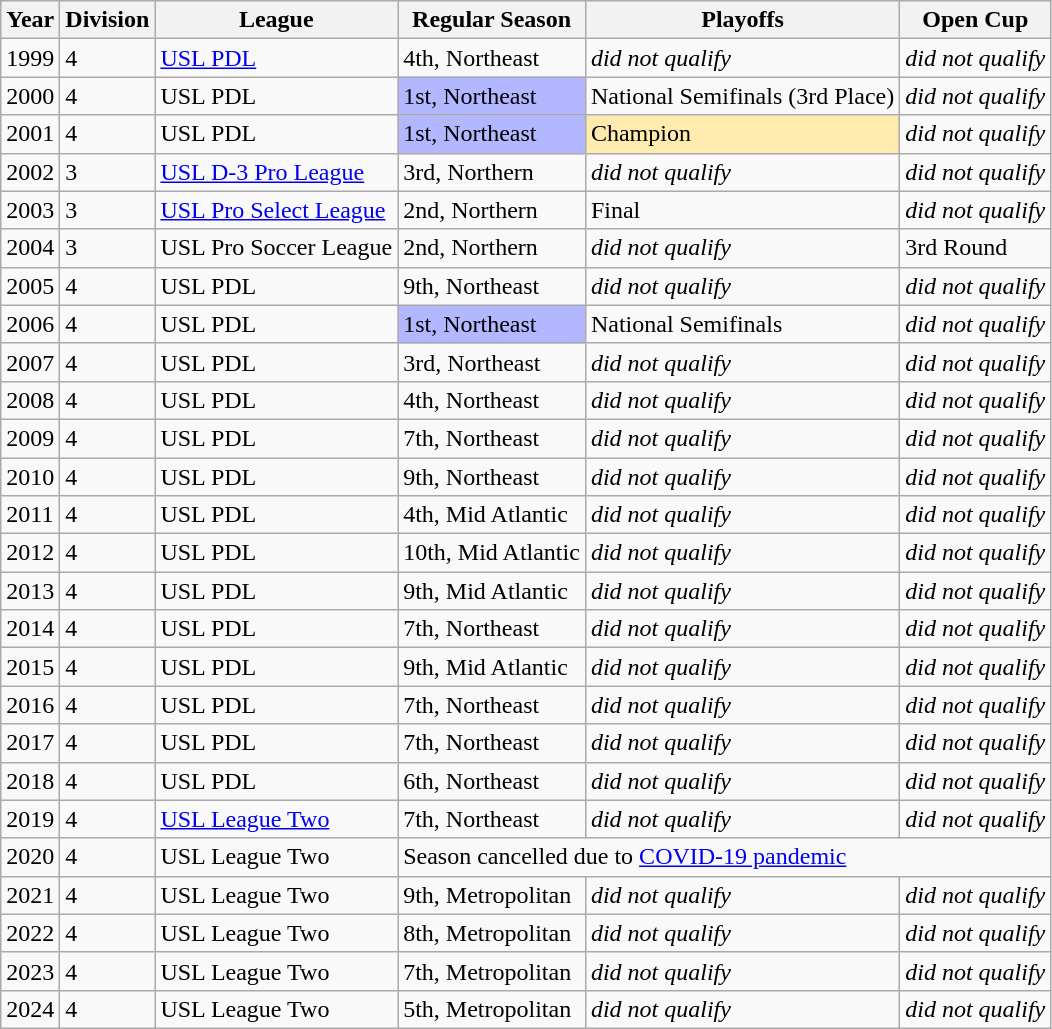<table class="wikitable">
<tr>
<th>Year</th>
<th>Division</th>
<th>League</th>
<th>Regular Season</th>
<th>Playoffs</th>
<th>Open Cup</th>
</tr>
<tr>
<td>1999</td>
<td>4</td>
<td><a href='#'>USL PDL</a></td>
<td>4th, Northeast</td>
<td><em>did not qualify</em></td>
<td><em>did not qualify</em></td>
</tr>
<tr>
<td>2000</td>
<td>4</td>
<td>USL PDL</td>
<td bgcolor="B3B7FF">1st, Northeast</td>
<td>National Semifinals (3rd Place)</td>
<td><em>did not qualify</em></td>
</tr>
<tr>
<td>2001</td>
<td>4</td>
<td>USL PDL</td>
<td bgcolor="B3B7FF">1st, Northeast</td>
<td bgcolor="FFEBAD">Champion</td>
<td><em>did not qualify</em></td>
</tr>
<tr>
<td>2002</td>
<td>3</td>
<td><a href='#'>USL D-3 Pro League</a></td>
<td>3rd, Northern</td>
<td><em>did not qualify</em></td>
<td><em>did not qualify</em></td>
</tr>
<tr>
<td>2003</td>
<td>3</td>
<td><a href='#'>USL Pro Select League</a></td>
<td>2nd, Northern</td>
<td>Final</td>
<td><em>did not qualify</em></td>
</tr>
<tr>
<td>2004</td>
<td>3</td>
<td>USL Pro Soccer League</td>
<td>2nd, Northern</td>
<td><em>did not qualify</em></td>
<td>3rd Round</td>
</tr>
<tr>
<td>2005</td>
<td>4</td>
<td>USL PDL</td>
<td>9th, Northeast</td>
<td><em>did not qualify</em></td>
<td><em>did not qualify</em></td>
</tr>
<tr>
<td>2006</td>
<td>4</td>
<td>USL PDL</td>
<td bgcolor="B3B7FF">1st, Northeast</td>
<td>National Semifinals</td>
<td><em>did not qualify</em></td>
</tr>
<tr>
<td>2007</td>
<td>4</td>
<td>USL PDL</td>
<td>3rd, Northeast</td>
<td><em>did not qualify</em></td>
<td><em>did not qualify</em></td>
</tr>
<tr>
<td>2008</td>
<td>4</td>
<td>USL PDL</td>
<td>4th, Northeast</td>
<td><em>did not qualify</em></td>
<td><em>did not qualify</em></td>
</tr>
<tr>
<td>2009</td>
<td>4</td>
<td>USL PDL</td>
<td>7th, Northeast</td>
<td><em>did not qualify</em></td>
<td><em>did not qualify</em></td>
</tr>
<tr>
<td>2010</td>
<td>4</td>
<td>USL PDL</td>
<td>9th, Northeast</td>
<td><em>did not qualify</em></td>
<td><em>did not qualify</em></td>
</tr>
<tr>
<td>2011</td>
<td>4</td>
<td>USL PDL</td>
<td>4th, Mid Atlantic</td>
<td><em>did not qualify</em></td>
<td><em>did not qualify</em></td>
</tr>
<tr>
<td>2012</td>
<td>4</td>
<td>USL PDL</td>
<td>10th, Mid Atlantic</td>
<td><em>did not qualify</em></td>
<td><em>did not qualify</em></td>
</tr>
<tr>
<td>2013</td>
<td>4</td>
<td>USL PDL</td>
<td>9th, Mid Atlantic</td>
<td><em>did not qualify</em></td>
<td><em>did not qualify</em></td>
</tr>
<tr>
<td>2014</td>
<td>4</td>
<td>USL PDL</td>
<td>7th, Northeast</td>
<td><em>did not qualify</em></td>
<td><em>did not qualify</em></td>
</tr>
<tr>
<td>2015</td>
<td>4</td>
<td>USL PDL</td>
<td>9th, Mid Atlantic</td>
<td><em>did not qualify</em></td>
<td><em>did not qualify</em></td>
</tr>
<tr>
<td>2016</td>
<td>4</td>
<td>USL PDL</td>
<td>7th, Northeast</td>
<td><em>did not qualify</em></td>
<td><em>did not qualify</em></td>
</tr>
<tr>
<td>2017</td>
<td>4</td>
<td>USL PDL</td>
<td>7th, Northeast</td>
<td><em>did not qualify</em></td>
<td><em>did not qualify</em></td>
</tr>
<tr>
<td>2018</td>
<td>4</td>
<td>USL PDL</td>
<td>6th, Northeast</td>
<td><em>did not qualify</em></td>
<td><em>did not qualify</em></td>
</tr>
<tr>
<td>2019</td>
<td>4</td>
<td><a href='#'>USL League Two</a></td>
<td>7th, Northeast</td>
<td><em>did not qualify</em></td>
<td><em>did not qualify</em></td>
</tr>
<tr>
<td>2020</td>
<td>4</td>
<td>USL League Two</td>
<td colspan=3>Season cancelled due to <a href='#'>COVID-19 pandemic</a></td>
</tr>
<tr>
<td>2021</td>
<td>4</td>
<td>USL League Two</td>
<td>9th, Metropolitan</td>
<td><em>did not qualify</em></td>
<td><em>did not qualify</em></td>
</tr>
<tr>
<td>2022</td>
<td>4</td>
<td>USL League Two</td>
<td>8th, Metropolitan</td>
<td><em>did not qualify</em></td>
<td><em>did not qualify</em></td>
</tr>
<tr>
<td>2023</td>
<td>4</td>
<td>USL League Two</td>
<td>7th, Metropolitan</td>
<td><em>did not qualify</em></td>
<td><em>did not qualify</em></td>
</tr>
<tr>
<td>2024</td>
<td>4</td>
<td>USL League Two</td>
<td>5th, Metropolitan</td>
<td><em>did not qualify</em></td>
<td><em>did not qualify</em></td>
</tr>
</table>
